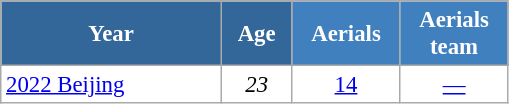<table class="wikitable" style="font-size:95%; text-align:center; border:grey solid 1px; border-collapse:collapse; background:#ffffff;">
<tr>
<th style="background-color:#369; color:white;    width:140px;">Year</th>
<th style="background-color:#369; color:white;    width:40px;">Age</th>
<th style="background-color:#4180be; color:white; width:65px;">Aerials</th>
<th style="background-color:#4180be; color:white; width:65px;">Aerials team</th>
</tr>
<tr>
<td align=left> <a href='#'>2022 Beijing</a></td>
<td><em>23</em></td>
<td><a href='#'>14</a></td>
<td><a href='#'>—</a></td>
</tr>
</table>
